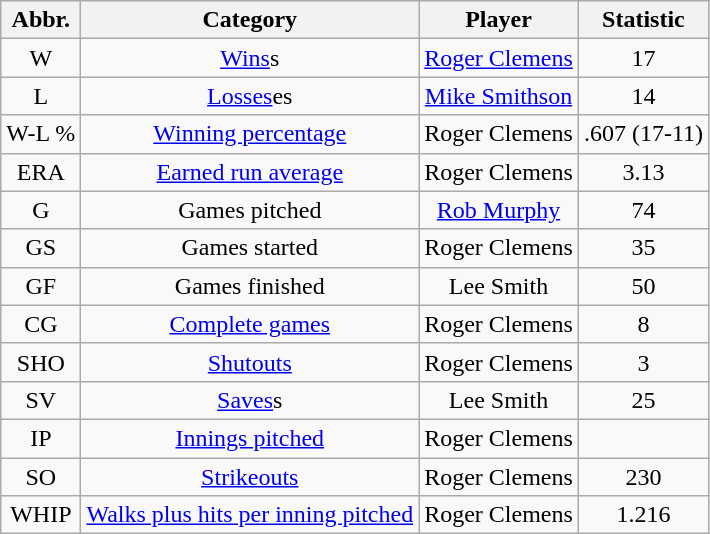<table class="wikitable sortable" style="text-align:center;">
<tr>
<th>Abbr.</th>
<th>Category</th>
<th>Player</th>
<th>Statistic</th>
</tr>
<tr>
<td>W</td>
<td><a href='#'>Wins</a>s</td>
<td><a href='#'>Roger Clemens</a></td>
<td>17</td>
</tr>
<tr>
<td>L</td>
<td><a href='#'>Losses</a>es</td>
<td><a href='#'>Mike Smithson</a></td>
<td>14</td>
</tr>
<tr>
<td>W-L %</td>
<td><a href='#'>Winning percentage</a></td>
<td>Roger Clemens</td>
<td>.607 (17-11)</td>
</tr>
<tr>
<td>ERA</td>
<td><a href='#'>Earned run average</a></td>
<td>Roger Clemens</td>
<td>3.13</td>
</tr>
<tr>
<td>G</td>
<td>Games pitched</td>
<td><a href='#'>Rob Murphy</a></td>
<td>74</td>
</tr>
<tr>
<td>GS</td>
<td>Games started</td>
<td>Roger Clemens</td>
<td>35</td>
</tr>
<tr>
<td>GF</td>
<td>Games finished</td>
<td>Lee Smith</td>
<td>50</td>
</tr>
<tr>
<td>CG</td>
<td><a href='#'>Complete games</a></td>
<td>Roger Clemens</td>
<td>8</td>
</tr>
<tr>
<td>SHO</td>
<td><a href='#'>Shutouts</a></td>
<td>Roger Clemens</td>
<td>3</td>
</tr>
<tr>
<td>SV</td>
<td><a href='#'>Saves</a>s</td>
<td>Lee Smith</td>
<td>25</td>
</tr>
<tr>
<td>IP</td>
<td><a href='#'>Innings pitched</a></td>
<td>Roger Clemens</td>
<td></td>
</tr>
<tr>
<td>SO</td>
<td><a href='#'>Strikeouts</a></td>
<td>Roger Clemens</td>
<td>230</td>
</tr>
<tr>
<td>WHIP</td>
<td><a href='#'>Walks plus hits per inning pitched</a></td>
<td>Roger Clemens</td>
<td>1.216</td>
</tr>
</table>
